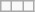<table class="wikitable">
<tr style="text-align: center">
<td></td>
<td></td>
<td></td>
</tr>
</table>
